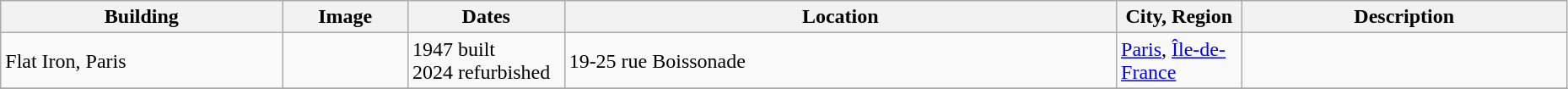<table class="wikitable sortable" style="width:98%">
<tr>
<th width = 18%><strong>Building</strong></th>
<th width = 8% class="unsortable"><strong>Image</strong></th>
<th width = 10%><strong>Dates</strong></th>
<th><strong>Location</strong></th>
<th width = 8%><strong>City, Region</strong></th>
<th class="unsortable"><strong>Description</strong></th>
</tr>
<tr>
<td>Flat Iron, Paris</td>
<td></td>
<td>1947 built<br>2024 refurbished</td>
<td>19-25 rue Boissonade <br></td>
<td><a href='#'>Paris</a>, <a href='#'>Île-de-France</a></td>
<td></td>
</tr>
<tr>
</tr>
</table>
